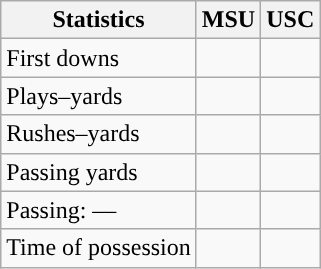<table class="wikitable" style="float:left">
<tr>
<th>Statistics</th>
<th>MSU</th>
<th>USC</th>
</tr>
<tr>
<td>First downs</td>
<td></td>
<td></td>
</tr>
<tr>
<td>Plays–yards</td>
<td></td>
<td></td>
</tr>
<tr>
<td>Rushes–yards</td>
<td></td>
<td></td>
</tr>
<tr>
<td>Passing yards</td>
<td></td>
<td></td>
</tr>
<tr>
<td>Passing: ––</td>
<td></td>
<td></td>
</tr>
<tr>
<td>Time of possession</td>
<td></td>
<td></td>
</tr>
</table>
